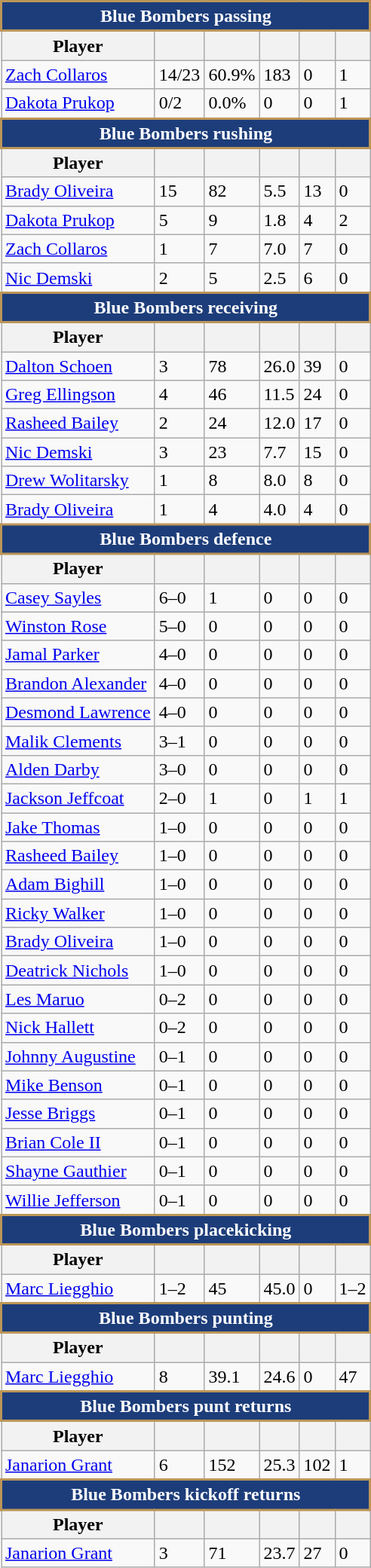<table class="wikitable">
<tr>
<th colspan="6" style="background:#1D3D7A;color:white;border:2px solid #BC9658;">Blue Bombers passing</th>
</tr>
<tr>
<th>Player</th>
<th></th>
<th></th>
<th></th>
<th></th>
<th></th>
</tr>
<tr>
<td> <a href='#'>Zach Collaros</a></td>
<td>14/23</td>
<td>60.9%</td>
<td>183</td>
<td>0</td>
<td>1</td>
</tr>
<tr>
<td> <a href='#'>Dakota Prukop</a></td>
<td>0/2</td>
<td>0.0%</td>
<td>0</td>
<td>0</td>
<td>1</td>
</tr>
<tr>
<th colspan="6" style="background:#1D3D7A;color:white;border:2px solid #BC9658;">Blue Bombers rushing</th>
</tr>
<tr>
<th>Player</th>
<th></th>
<th></th>
<th></th>
<th></th>
<th></th>
</tr>
<tr>
<td> <a href='#'>Brady Oliveira</a></td>
<td>15</td>
<td>82</td>
<td>5.5</td>
<td>13</td>
<td>0</td>
</tr>
<tr>
<td> <a href='#'>Dakota Prukop</a></td>
<td>5</td>
<td>9</td>
<td>1.8</td>
<td>4</td>
<td>2</td>
</tr>
<tr>
<td> <a href='#'>Zach Collaros</a></td>
<td>1</td>
<td>7</td>
<td>7.0</td>
<td>7</td>
<td>0</td>
</tr>
<tr>
<td> <a href='#'>Nic Demski</a></td>
<td>2</td>
<td>5</td>
<td>2.5</td>
<td>6</td>
<td>0</td>
</tr>
<tr>
<th colspan="6" style="background:#1D3D7A;color:white;border:2px solid #BC9658;">Blue Bombers receiving</th>
</tr>
<tr>
<th>Player</th>
<th></th>
<th></th>
<th></th>
<th></th>
<th></th>
</tr>
<tr>
<td> <a href='#'>Dalton Schoen</a></td>
<td>3</td>
<td>78</td>
<td>26.0</td>
<td>39</td>
<td>0</td>
</tr>
<tr>
<td> <a href='#'>Greg Ellingson</a></td>
<td>4</td>
<td>46</td>
<td>11.5</td>
<td>24</td>
<td>0</td>
</tr>
<tr>
<td> <a href='#'>Rasheed Bailey</a></td>
<td>2</td>
<td>24</td>
<td>12.0</td>
<td>17</td>
<td>0</td>
</tr>
<tr>
<td> <a href='#'>Nic Demski</a></td>
<td>3</td>
<td>23</td>
<td>7.7</td>
<td>15</td>
<td>0</td>
</tr>
<tr>
<td> <a href='#'>Drew Wolitarsky</a></td>
<td>1</td>
<td>8</td>
<td>8.0</td>
<td>8</td>
<td>0</td>
</tr>
<tr>
<td> <a href='#'>Brady Oliveira</a></td>
<td>1</td>
<td>4</td>
<td>4.0</td>
<td>4</td>
<td>0</td>
</tr>
<tr>
<th colspan="6" style="background:#1D3D7A;color:white;border:2px solid #BC9658;">Blue Bombers defence</th>
</tr>
<tr>
<th>Player</th>
<th></th>
<th></th>
<th></th>
<th></th>
<th></th>
</tr>
<tr>
<td> <a href='#'>Casey Sayles</a></td>
<td>6–0</td>
<td>1</td>
<td>0</td>
<td>0</td>
<td>0</td>
</tr>
<tr>
<td> <a href='#'>Winston Rose</a></td>
<td>5–0</td>
<td>0</td>
<td>0</td>
<td>0</td>
<td>0</td>
</tr>
<tr>
<td> <a href='#'>Jamal Parker</a></td>
<td>4–0</td>
<td>0</td>
<td>0</td>
<td>0</td>
<td>0</td>
</tr>
<tr>
<td> <a href='#'>Brandon Alexander</a></td>
<td>4–0</td>
<td>0</td>
<td>0</td>
<td>0</td>
<td>0</td>
</tr>
<tr>
<td> <a href='#'>Desmond Lawrence</a></td>
<td>4–0</td>
<td>0</td>
<td>0</td>
<td>0</td>
<td>0</td>
</tr>
<tr>
<td> <a href='#'>Malik Clements</a></td>
<td>3–1</td>
<td>0</td>
<td>0</td>
<td>0</td>
<td>0</td>
</tr>
<tr>
<td> <a href='#'>Alden Darby</a></td>
<td>3–0</td>
<td>0</td>
<td>0</td>
<td>0</td>
<td>0</td>
</tr>
<tr>
<td> <a href='#'>Jackson Jeffcoat</a></td>
<td>2–0</td>
<td>1</td>
<td>0</td>
<td>1</td>
<td>1</td>
</tr>
<tr>
<td> <a href='#'>Jake Thomas</a></td>
<td>1–0</td>
<td>0</td>
<td>0</td>
<td>0</td>
<td>0</td>
</tr>
<tr>
<td> <a href='#'>Rasheed Bailey</a></td>
<td>1–0</td>
<td>0</td>
<td>0</td>
<td>0</td>
<td>0</td>
</tr>
<tr>
<td> <a href='#'>Adam Bighill</a></td>
<td>1–0</td>
<td>0</td>
<td>0</td>
<td>0</td>
<td>0</td>
</tr>
<tr>
<td> <a href='#'>Ricky Walker</a></td>
<td>1–0</td>
<td>0</td>
<td>0</td>
<td>0</td>
<td>0</td>
</tr>
<tr>
<td> <a href='#'>Brady Oliveira</a></td>
<td>1–0</td>
<td>0</td>
<td>0</td>
<td>0</td>
<td>0</td>
</tr>
<tr>
<td> <a href='#'>Deatrick Nichols</a></td>
<td>1–0</td>
<td>0</td>
<td>0</td>
<td>0</td>
<td>0</td>
</tr>
<tr>
<td> <a href='#'>Les Maruo</a></td>
<td>0–2</td>
<td>0</td>
<td>0</td>
<td>0</td>
<td>0</td>
</tr>
<tr>
<td> <a href='#'>Nick Hallett</a></td>
<td>0–2</td>
<td>0</td>
<td>0</td>
<td>0</td>
<td>0</td>
</tr>
<tr>
<td> <a href='#'>Johnny Augustine</a></td>
<td>0–1</td>
<td>0</td>
<td>0</td>
<td>0</td>
<td>0</td>
</tr>
<tr>
<td> <a href='#'>Mike Benson</a></td>
<td>0–1</td>
<td>0</td>
<td>0</td>
<td>0</td>
<td>0</td>
</tr>
<tr>
<td> <a href='#'>Jesse Briggs</a></td>
<td>0–1</td>
<td>0</td>
<td>0</td>
<td>0</td>
<td>0</td>
</tr>
<tr>
<td> <a href='#'>Brian Cole II</a></td>
<td>0–1</td>
<td>0</td>
<td>0</td>
<td>0</td>
<td>0</td>
</tr>
<tr>
<td> <a href='#'>Shayne Gauthier</a></td>
<td>0–1</td>
<td>0</td>
<td>0</td>
<td>0</td>
<td>0</td>
</tr>
<tr>
<td> <a href='#'>Willie Jefferson</a></td>
<td>0–1</td>
<td>0</td>
<td>0</td>
<td>0</td>
<td>0</td>
</tr>
<tr>
<th colspan="6" style="background:#1D3D7A;color:white;border:2px solid #BC9658;">Blue Bombers placekicking</th>
</tr>
<tr>
<th>Player</th>
<th></th>
<th></th>
<th></th>
<th></th>
<th></th>
</tr>
<tr>
<td> <a href='#'>Marc Liegghio</a></td>
<td>1–2</td>
<td>45</td>
<td>45.0</td>
<td>0</td>
<td>1–2</td>
</tr>
<tr>
<th colspan="6" style="background:#1D3D7A;color:white;border:2px solid #BC9658;">Blue Bombers punting</th>
</tr>
<tr>
<th>Player</th>
<th></th>
<th></th>
<th></th>
<th></th>
<th></th>
</tr>
<tr>
<td> <a href='#'>Marc Liegghio</a></td>
<td>8</td>
<td>39.1</td>
<td>24.6</td>
<td>0</td>
<td>47</td>
</tr>
<tr>
<th colspan="6" style="background:#1D3D7A;color:white;border:2px solid #BC9658;">Blue Bombers punt returns</th>
</tr>
<tr>
<th>Player</th>
<th></th>
<th></th>
<th></th>
<th></th>
<th></th>
</tr>
<tr>
<td> <a href='#'>Janarion Grant</a></td>
<td>6</td>
<td>152</td>
<td>25.3</td>
<td>102</td>
<td>1</td>
</tr>
<tr>
<th colspan="6" style="background:#1D3D7A;color:white;border:2px solid #BC9658;">Blue Bombers kickoff returns</th>
</tr>
<tr>
<th>Player</th>
<th></th>
<th></th>
<th></th>
<th></th>
<th></th>
</tr>
<tr>
<td> <a href='#'>Janarion Grant</a></td>
<td>3</td>
<td>71</td>
<td>23.7</td>
<td>27</td>
<td>0</td>
</tr>
</table>
